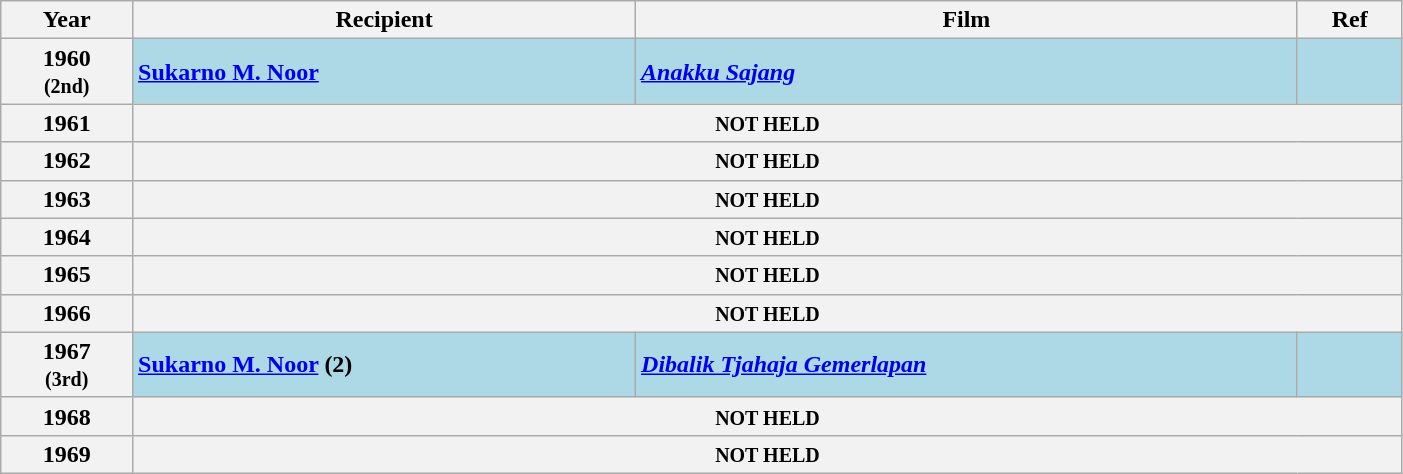<table class="wikitable plainrowheaders sortable" style="width: 74%;">
<tr>
<th scope="col">Year</th>
<th scope="col">Recipient</th>
<th scope="col">Film</th>
<th scope="col" class="unsortable">Ref</th>
</tr>
<tr>
<th scope="row" style="text-align:center;"><strong>1960</strong><br><small>(2nd)</small></th>
<td scope="row" style="background:lightblue;"><strong><a href='#'>Sukarno M. Noor</a></strong></td>
<td style="background:lightblue;"><strong><em><a href='#'>Anakku Sajang</a></em></strong></td>
<td style="background:lightblue;"></td>
</tr>
<tr>
<th scope="row" style="text-align:center;">1961</th>
<th colspan="3" scope="row"><small>NOT HELD</small></th>
</tr>
<tr>
<th scope="row" style="text-align:center;">1962</th>
<th colspan="3" scope="row"><small>NOT HELD</small></th>
</tr>
<tr>
<th scope="row" style="text-align:center;">1963</th>
<th colspan="3" scope="row"><small>NOT HELD</small></th>
</tr>
<tr>
<th scope="row" style="text-align:center;">1964</th>
<th colspan="3" scope="row"><small>NOT HELD</small></th>
</tr>
<tr>
<th scope="row" style="text-align:center;">1965</th>
<th colspan="3" scope="row"><small>NOT HELD</small></th>
</tr>
<tr>
<th scope="row" style="text-align:center;">1966</th>
<th colspan="3" scope="row"><small>NOT HELD</small></th>
</tr>
<tr>
<th scope="row" style="text-align:center;"><strong>1967</strong><br><small>(3rd)</small></th>
<td scope="row" style="background:lightblue;"><strong><a href='#'>Sukarno M. Noor</a> (2)</strong></td>
<td style="background:lightblue;"><strong><em><a href='#'>Dibalik Tjahaja Gemerlapan</a></em></strong></td>
<td style="background:lightblue;"></td>
</tr>
<tr>
<th scope="row" style="text-align:center;">1968</th>
<th colspan="3" scope="row"><small>NOT HELD</small></th>
</tr>
<tr>
<th scope="row" style="text-align:center;">1969</th>
<th colspan="3" scope="row"><small>NOT HELD</small></th>
</tr>
</table>
